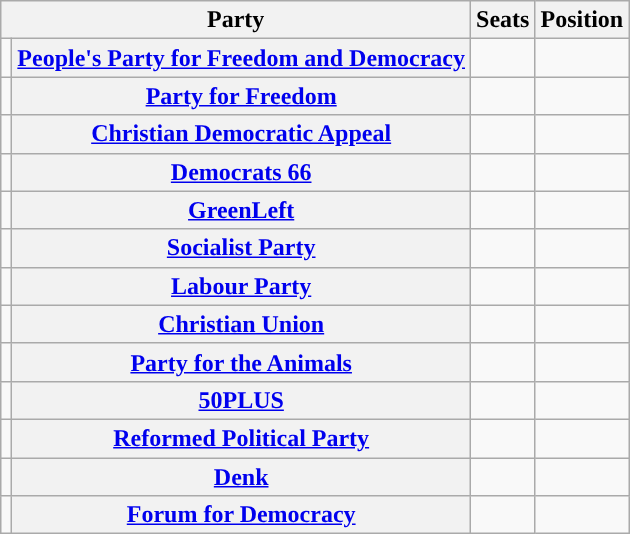<table class="wikitable" style="text-align:right">
<tr>
<th colspan="2">Party</th>
<th>Seats</th>
<th>Position</th>
</tr>
<tr>
<td style="background:"></td>
<th><a href='#'>People's Party for Freedom and Democracy</a></th>
<td></td>
<td></td>
</tr>
<tr>
<td style="background:"></td>
<th><a href='#'>Party for Freedom</a></th>
<td></td>
<td></td>
</tr>
<tr>
<td style="background:"></td>
<th><a href='#'>Christian Democratic Appeal</a></th>
<td></td>
<td></td>
</tr>
<tr>
<td style="background:"></td>
<th><a href='#'>Democrats 66</a></th>
<td></td>
<td></td>
</tr>
<tr>
<td style="background:"></td>
<th><a href='#'>GreenLeft</a></th>
<td></td>
<td></td>
</tr>
<tr>
<td style="background:"></td>
<th><a href='#'>Socialist Party</a></th>
<td></td>
<td></td>
</tr>
<tr>
<td style="background:"></td>
<th><a href='#'>Labour Party</a></th>
<td></td>
<td></td>
</tr>
<tr>
<td style="background:"></td>
<th><a href='#'>Christian Union</a></th>
<td></td>
<td></td>
</tr>
<tr>
<td style="background:"></td>
<th><a href='#'>Party for the Animals</a></th>
<td></td>
<td></td>
</tr>
<tr>
<td style="background:"></td>
<th><a href='#'>50PLUS</a></th>
<td></td>
<td></td>
</tr>
<tr>
<td style="background:"></td>
<th><a href='#'>Reformed Political Party</a></th>
<td></td>
<td></td>
</tr>
<tr>
<td style="background:"></td>
<th><a href='#'>Denk</a></th>
<td></td>
<td></td>
</tr>
<tr>
<td style="background:"></td>
<th><a href='#'>Forum for Democracy</a></th>
<td></td>
<td></td>
</tr>
</table>
